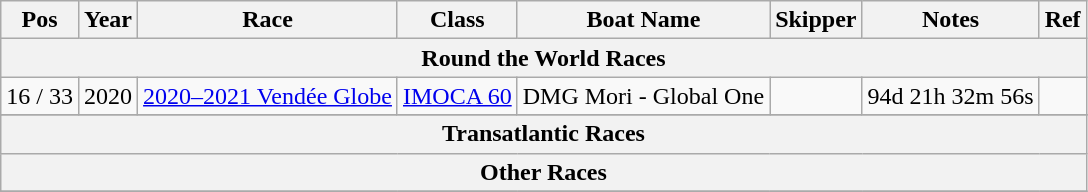<table class="wikitable sortable">
<tr>
<th>Pos</th>
<th>Year</th>
<th>Race</th>
<th>Class</th>
<th>Boat Name</th>
<th>Skipper</th>
<th>Notes</th>
<th>Ref</th>
</tr>
<tr>
<th colspan = 8><strong>Round the World Races</strong></th>
</tr>
<tr>
<td>16 / 33</td>
<td>2020</td>
<td><a href='#'>2020–2021 Vendée Globe</a></td>
<td><a href='#'>IMOCA 60</a></td>
<td>DMG Mori - Global One</td>
<td></td>
<td>94d 21h 32m 56s</td>
<td></td>
</tr>
<tr>
</tr>
<tr>
<th colspan = 8><strong>Transatlantic Races</strong></th>
</tr>
<tr>
<th colspan = 8><strong>Other Races</strong></th>
</tr>
<tr>
</tr>
</table>
